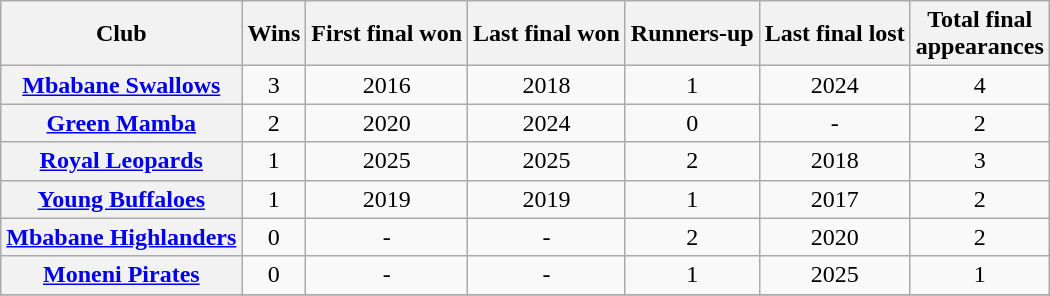<table class="wikitable sortable plainrowheaders" style="text-align:center">
<tr>
<th scope="col">Club</th>
<th scope="col">Wins</th>
<th scope="col">First final won</th>
<th scope="col">Last final won</th>
<th scope="col">Runners-up</th>
<th scope="col">Last final lost</th>
<th scope="col">Total final<br>appearances</th>
</tr>
<tr>
<th scope="row"><a href='#'>Mbabane Swallows</a></th>
<td>3</td>
<td>2016</td>
<td>2018</td>
<td>1</td>
<td>2024</td>
<td>4</td>
</tr>
<tr>
<th scope="row"><a href='#'>Green Mamba</a></th>
<td>2</td>
<td>2020</td>
<td>2024</td>
<td>0</td>
<td>-</td>
<td>2</td>
</tr>
<tr>
<th scope="row"><a href='#'>Royal Leopards</a></th>
<td>1</td>
<td>2025</td>
<td>2025</td>
<td>2</td>
<td>2018</td>
<td>3</td>
</tr>
<tr>
<th scope="row"><a href='#'>Young Buffaloes</a></th>
<td>1</td>
<td>2019</td>
<td>2019</td>
<td>1</td>
<td>2017</td>
<td>2</td>
</tr>
<tr>
<th scope="row"><a href='#'>Mbabane Highlanders</a></th>
<td>0</td>
<td>-</td>
<td>-</td>
<td>2</td>
<td>2020</td>
<td>2</td>
</tr>
<tr>
<th scope="row"><a href='#'>Moneni Pirates</a></th>
<td>0</td>
<td>-</td>
<td>-</td>
<td>1</td>
<td>2025</td>
<td>1</td>
</tr>
<tr>
</tr>
</table>
